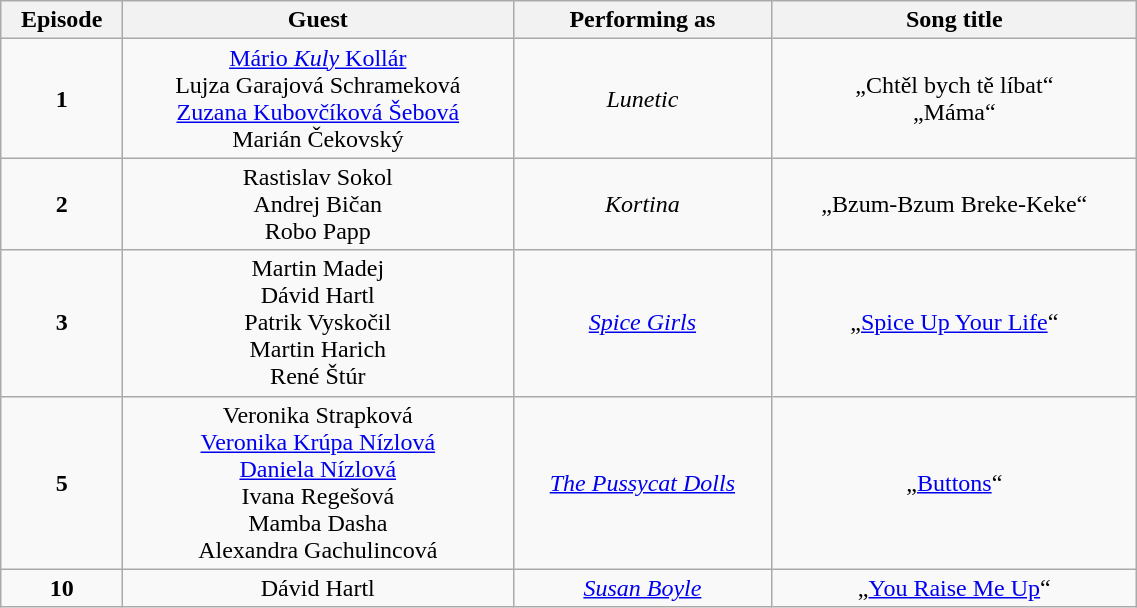<table class="wikitable"; style="width:60%; text-align:center;">
<tr>
<th>Episode</th>
<th>Guest</th>
<th>Performing as</th>
<th>Song title</th>
</tr>
<tr>
<td><strong>1</strong></td>
<td><a href='#'>Mário <em>Kuly</em> Kollár</a><br>Lujza Garajová Schrameková<br><a href='#'>Zuzana Kubovčíková Šebová</a><br>Marián Čekovský</td>
<td><em>Lunetic</em></td>
<td>„Chtěl bych tě líbat“<br>„Máma“</td>
</tr>
<tr>
<td><strong>2</strong></td>
<td>Rastislav Sokol<br>Andrej Bičan<br>Robo Papp</td>
<td><em>Kortina</em></td>
<td>„Bzum-Bzum Breke-Keke“</td>
</tr>
<tr>
<td><strong>3</strong></td>
<td>Martin Madej<strong><br></strong>Dávid Hartl<strong><br></strong>Patrik Vyskočil<strong><br></strong>Martin Harich<strong><br></strong>René Štúr</td>
<td><em><a href='#'>Spice Girls</a></em></td>
<td>„<a href='#'>Spice Up Your Life</a>“</td>
</tr>
<tr>
<td><strong>5</strong></td>
<td>Veronika Strapková<br><a href='#'>Veronika Krúpa Nízlová</a><br><a href='#'>Daniela Nízlová</a><br>Ivana Regešová<br>Mamba Dasha<br>Alexandra Gachulincová</td>
<td><em><a href='#'>The Pussycat Dolls</a></em></td>
<td>„<a href='#'>Buttons</a>“</td>
</tr>
<tr>
<td><strong>10</strong></td>
<td>Dávid Hartl</td>
<td><em><a href='#'>Susan Boyle</a></em></td>
<td>„<a href='#'>You Raise Me Up</a>“</td>
</tr>
</table>
